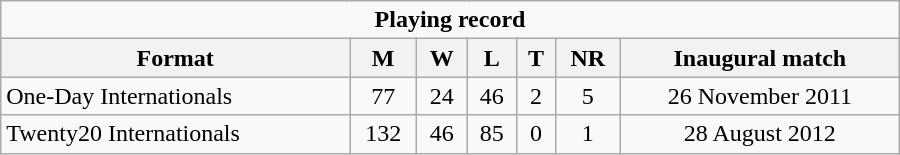<table class="wikitable" style="text-align: center; width: 600px;">
<tr>
<td colspan="7" align="center"><strong>Playing record</strong></td>
</tr>
<tr>
<th>Format</th>
<th>M</th>
<th>W</th>
<th>L</th>
<th>T</th>
<th>NR</th>
<th>Inaugural match</th>
</tr>
<tr>
<td align="left">One-Day Internationals</td>
<td>77</td>
<td>24</td>
<td>46</td>
<td>2</td>
<td>5</td>
<td>26 November 2011</td>
</tr>
<tr>
<td align="left">Twenty20 Internationals</td>
<td>132</td>
<td>46</td>
<td>85</td>
<td>0</td>
<td>1</td>
<td>28 August 2012</td>
</tr>
</table>
